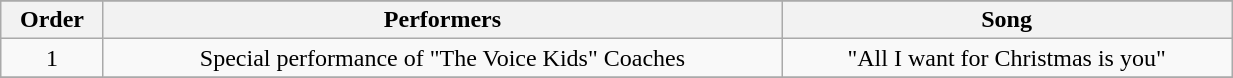<table class="wikitable" style="text-align:center; width:65%;">
<tr>
</tr>
<tr>
<th>Order</th>
<th>Performers</th>
<th>Song</th>
</tr>
<tr>
<td>1</td>
<td>Special performance of "The Voice Kids" Coaches</td>
<td>"All I want for Christmas is you"</td>
</tr>
<tr>
</tr>
</table>
